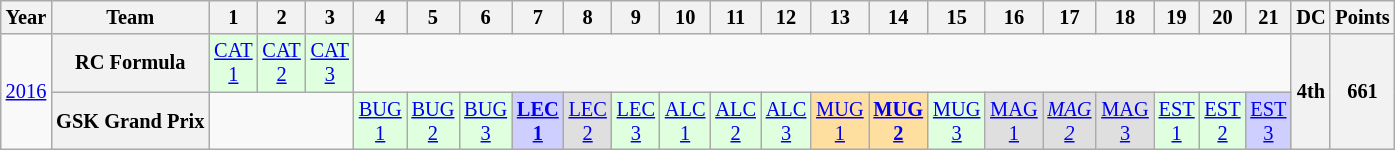<table class="wikitable" style="text-align:center; font-size:85%">
<tr>
<th>Year</th>
<th>Team</th>
<th>1</th>
<th>2</th>
<th>3</th>
<th>4</th>
<th>5</th>
<th>6</th>
<th>7</th>
<th>8</th>
<th>9</th>
<th>10</th>
<th>11</th>
<th>12</th>
<th>13</th>
<th>14</th>
<th>15</th>
<th>16</th>
<th>17</th>
<th>18</th>
<th>19</th>
<th>20</th>
<th>21</th>
<th>DC</th>
<th>Points</th>
</tr>
<tr>
<td rowspan="2"><a href='#'>2016</a></td>
<th nowrap>RC Formula</th>
<td style="background:#DFFFDF;"><a href='#'>CAT<br>1</a><br></td>
<td style="background:#DFFFDF;"><a href='#'>CAT<br>2</a><br></td>
<td style="background:#DFFFDF;"><a href='#'>CAT<br>3</a><br></td>
<td colspan=18></td>
<th rowspan="2">4th</th>
<th rowspan="2">661</th>
</tr>
<tr>
<th nowrap>GSK Grand Prix</th>
<td colspan=3></td>
<td style="background:#DFFFDF;"><a href='#'>BUG<br>1</a><br></td>
<td style="background:#DFFFDF;"><a href='#'>BUG<br>2</a><br></td>
<td style="background:#DFFFDF;"><a href='#'>BUG<br>3</a><br></td>
<td style="background:#CFCFFF;"><strong><a href='#'>LEC<br>1</a></strong><br></td>
<td style="background:#DFDFDF;"><a href='#'>LEC<br>2</a><br></td>
<td style="background:#DFFFDF;"><a href='#'>LEC<br>3</a><br></td>
<td style="background:#DFFFDF;"><a href='#'>ALC<br>1</a><br></td>
<td style="background:#DFFFDF;"><a href='#'>ALC<br>2</a><br></td>
<td style="background:#DFFFDF;"><a href='#'>ALC<br>3</a><br></td>
<td style="background:#FFDF9F;"><a href='#'>MUG<br>1</a><br></td>
<td style="background:#FFDF9F;"><strong><a href='#'>MUG<br>2</a></strong><br></td>
<td style="background:#DFFFDF;"><a href='#'>MUG<br>3</a><br></td>
<td style="background:#DFDFDF;"><a href='#'>MAG<br>1</a><br></td>
<td style="background:#DFDFDF;"><em><a href='#'>MAG<br>2</a></em><br></td>
<td style="background:#DFDFDF;"><a href='#'>MAG<br>3</a><br></td>
<td style="background:#DFFFDF;"><a href='#'>EST<br>1</a><br></td>
<td style="background:#DFFFDF;"><a href='#'>EST<br>2</a><br></td>
<td style="background:#CFCFFF;"><a href='#'>EST<br>3</a><br></td>
</tr>
</table>
